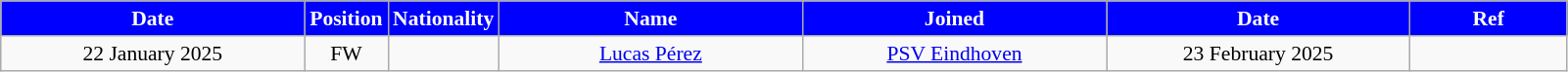<table class="wikitable"  style="text-align:center; font-size:90%; ">
<tr>
<th style="background:#00f; color:white; width:200px;">Date</th>
<th style="background:#00f; color:white; width:50px;">Position</th>
<th style="background:#00f; color:white; width:50px;">Nationality</th>
<th style="background:#00f; color:white; width:200px;">Name</th>
<th style="background:#00f; color:white; width:200px;">Joined</th>
<th style="background:#00f; color:white; width:200px;">Date</th>
<th style="background:#00f; color:white; width:100px;">Ref</th>
</tr>
<tr>
<td>22 January 2025</td>
<td>FW</td>
<td></td>
<td><a href='#'>Lucas Pérez</a></td>
<td><a href='#'>PSV Eindhoven</a></td>
<td>23 February 2025</td>
<td></td>
</tr>
</table>
